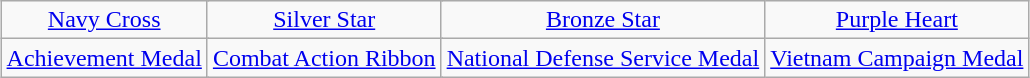<table class="wikitable" style="margin:1em auto; text-align:center;">
<tr>
<td colspan="3"><a href='#'>Navy Cross</a></td>
<td colspan="3"><a href='#'>Silver Star</a></td>
<td colspan="3"><a href='#'>Bronze Star</a></td>
<td colspan="3"><a href='#'>Purple Heart</a></td>
</tr>
<tr>
<td colspan="3"><a href='#'>Achievement Medal</a></td>
<td colspan="3"><a href='#'>Combat Action Ribbon</a></td>
<td colspan="3"><a href='#'>National Defense Service Medal</a></td>
<td colspan="3"><a href='#'>Vietnam Campaign Medal</a></td>
</tr>
</table>
